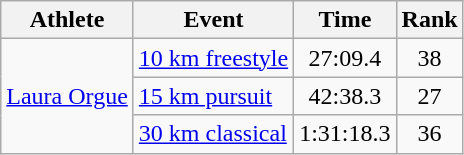<table class="wikitable" border="1">
<tr>
<th>Athlete</th>
<th>Event</th>
<th>Time</th>
<th>Rank</th>
</tr>
<tr align=center>
<td rowspan=3><a href='#'>Laura Orgue</a></td>
<td align=left><a href='#'>10 km freestyle</a></td>
<td>27:09.4</td>
<td>38</td>
</tr>
<tr align=center>
<td align=left><a href='#'>15 km pursuit</a></td>
<td>42:38.3</td>
<td>27</td>
</tr>
<tr align=center>
<td align=left><a href='#'>30 km classical</a></td>
<td>1:31:18.3</td>
<td>36</td>
</tr>
</table>
